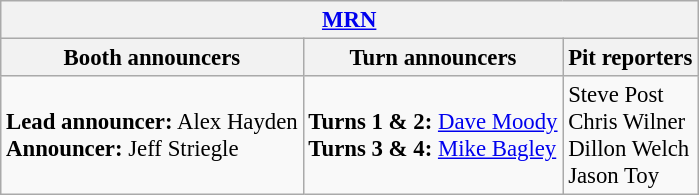<table class="wikitable" style="font-size: 95%;">
<tr>
<th colspan="3"><a href='#'>MRN</a></th>
</tr>
<tr>
<th>Booth announcers</th>
<th>Turn announcers</th>
<th>Pit reporters</th>
</tr>
<tr>
<td><strong>Lead announcer:</strong> Alex Hayden<br><strong>Announcer:</strong> Jeff Striegle</td>
<td><strong>Turns 1 & 2: </strong><a href='#'>Dave Moody</a><br><strong>Turns 3 & 4: </strong><a href='#'>Mike Bagley</a></td>
<td>Steve Post<br>Chris Wilner<br>Dillon Welch<br>Jason Toy</td>
</tr>
</table>
